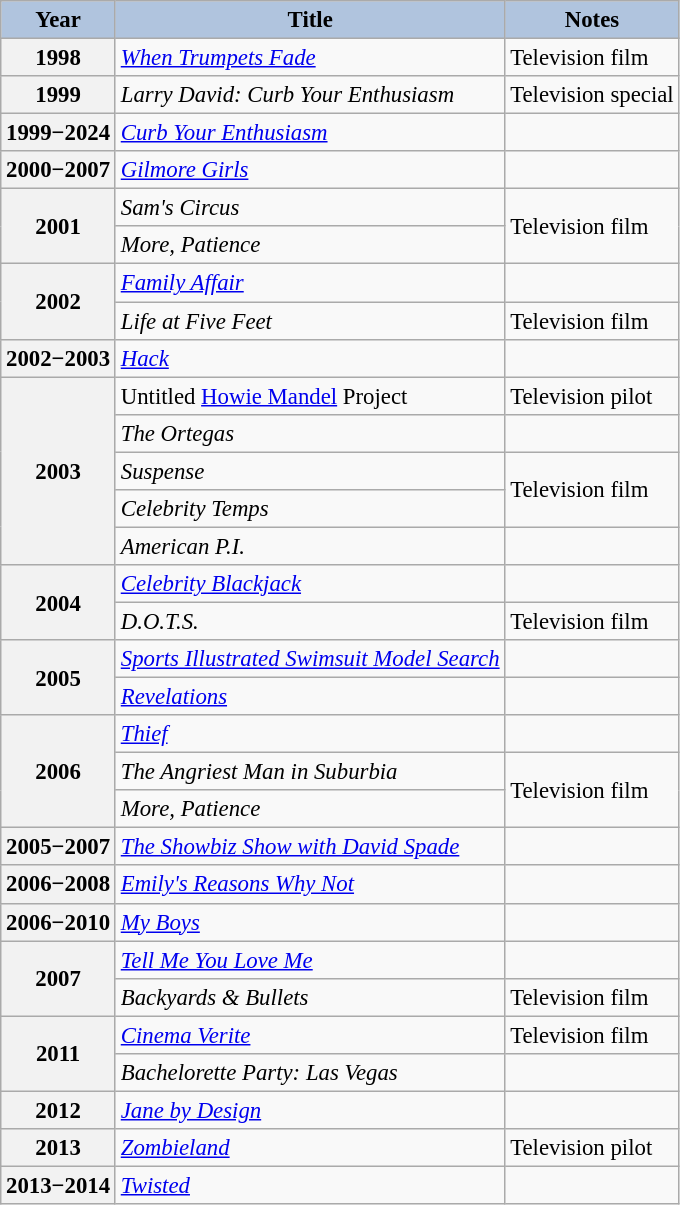<table class="wikitable plainrowheaders" style="font-size:95%;">
<tr>
<th scope="col" style="background:#B0C4DE;">Year</th>
<th scope="col" style="background:#B0C4DE;">Title</th>
<th scope="col" style="background:#B0C4DE;">Notes</th>
</tr>
<tr>
<th scope="row">1998</th>
<td><em><a href='#'>When Trumpets Fade</a></em></td>
<td>Television film</td>
</tr>
<tr>
<th scope="row">1999</th>
<td><em>Larry David: Curb Your Enthusiasm</em></td>
<td>Television special</td>
</tr>
<tr>
<th scope="row">1999−2024</th>
<td><em><a href='#'>Curb Your Enthusiasm</a></em></td>
<td></td>
</tr>
<tr>
<th scope="row">2000−2007</th>
<td><em><a href='#'>Gilmore Girls</a></em></td>
<td></td>
</tr>
<tr>
<th scope="row" rowspan="2">2001</th>
<td><em>Sam's Circus</em></td>
<td rowspan="2">Television film</td>
</tr>
<tr>
<td><em>More, Patience</em></td>
</tr>
<tr>
<th scope="row" rowspan="2">2002</th>
<td><em><a href='#'>Family Affair</a></em></td>
<td></td>
</tr>
<tr>
<td><em>Life at Five Feet</em></td>
<td>Television film</td>
</tr>
<tr>
<th scope="row">2002−2003</th>
<td><em><a href='#'>Hack</a></em></td>
<td></td>
</tr>
<tr>
<th scope="row" rowspan="5">2003</th>
<td>Untitled <a href='#'>Howie Mandel</a> Project</td>
<td>Television pilot</td>
</tr>
<tr>
<td><em>The Ortegas</em></td>
<td></td>
</tr>
<tr>
<td><em>Suspense</em></td>
<td rowspan="2">Television film</td>
</tr>
<tr>
<td><em>Celebrity Temps</em></td>
</tr>
<tr>
<td><em>American P.I.</em></td>
<td></td>
</tr>
<tr>
<th scope="row" rowspan="2">2004</th>
<td><em><a href='#'>Celebrity Blackjack</a></em></td>
<td></td>
</tr>
<tr>
<td><em>D.O.T.S.</em></td>
<td>Television film</td>
</tr>
<tr>
<th scope="row" rowspan="2">2005</th>
<td><em><a href='#'>Sports Illustrated Swimsuit Model Search</a></em></td>
<td></td>
</tr>
<tr>
<td><em><a href='#'>Revelations</a></em></td>
<td></td>
</tr>
<tr>
<th scope="row" rowspan="3">2006</th>
<td><em><a href='#'>Thief</a></em></td>
<td></td>
</tr>
<tr>
<td><em>The Angriest Man in Suburbia</em></td>
<td rowspan="2">Television film</td>
</tr>
<tr>
<td><em>More, Patience</em></td>
</tr>
<tr>
<th scope="row">2005−2007</th>
<td><em><a href='#'>The Showbiz Show with David Spade</a></em></td>
</tr>
<tr>
<th scope="row">2006−2008</th>
<td><em><a href='#'>Emily's Reasons Why Not</a></em></td>
<td></td>
</tr>
<tr>
<th scope="row">2006−2010</th>
<td><em><a href='#'>My Boys</a></em></td>
<td></td>
</tr>
<tr>
<th scope="row" rowspan="2">2007</th>
<td><em><a href='#'>Tell Me You Love Me</a></em></td>
</tr>
<tr>
<td><em>Backyards & Bullets</em></td>
<td>Television film</td>
</tr>
<tr>
<th scope="row" rowspan="2">2011</th>
<td><em><a href='#'>Cinema Verite</a></em></td>
<td>Television film</td>
</tr>
<tr>
<td><em>Bachelorette Party: Las Vegas</em></td>
<td></td>
</tr>
<tr>
<th scope="row">2012</th>
<td><em><a href='#'>Jane by Design</a></em></td>
<td></td>
</tr>
<tr>
<th scope="row">2013</th>
<td><em><a href='#'>Zombieland</a></em></td>
<td>Television pilot</td>
</tr>
<tr>
<th scope="row">2013−2014</th>
<td><em><a href='#'>Twisted</a></em></td>
<td></td>
</tr>
</table>
